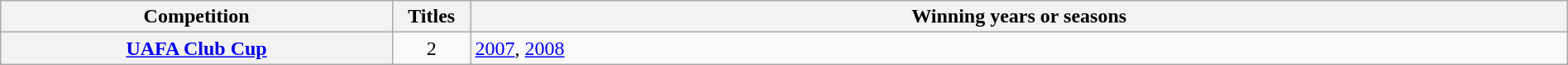<table class="wikitable sortable plainrowheaders" style="width:100%;">
<tr>
<th scope="col" style="width:25%;">Competition</th>
<th scope="col" style="width:5%;">Titles</th>
<th scope="col">Winning years or seasons</th>
</tr>
<tr>
<th scope="row"><a href='#'>UAFA Club Cup</a></th>
<td style="text-align:center;">2</td>
<td><a href='#'>2007</a>, <a href='#'>2008</a></td>
</tr>
</table>
